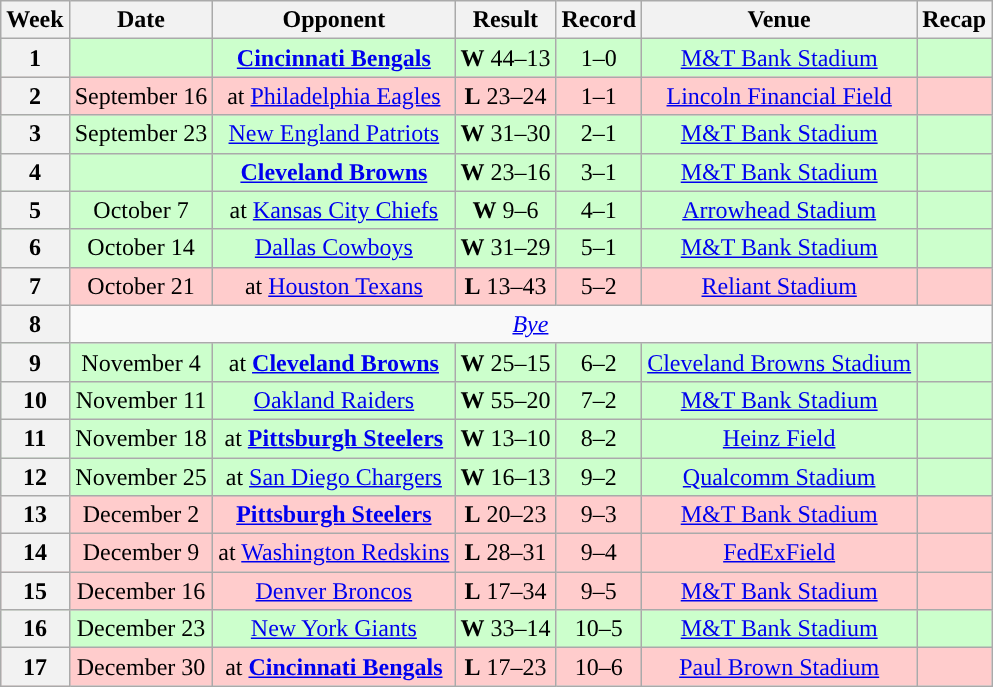<table class="wikitable" style="text-align:center">
<tr>
<th>Week</th>
<th>Date</th>
<th>Opponent</th>
<th>Result</th>
<th>Record</th>
<th>Venue</th>
<th>Recap</th>
</tr>
<tr style="background:#cfc">
<th>1</th>
<td></td>
<td><strong><a href='#'>Cincinnati Bengals</a></strong></td>
<td><strong>W</strong> 44–13</td>
<td>1–0</td>
<td><a href='#'>M&T Bank Stadium</a></td>
<td></td>
</tr>
<tr style="background:#fcc">
<th>2</th>
<td>September 16</td>
<td>at <a href='#'>Philadelphia Eagles</a></td>
<td><strong>L</strong> 23–24</td>
<td>1–1</td>
<td><a href='#'>Lincoln Financial Field</a></td>
<td></td>
</tr>
<tr style="background:#cfc">
<th>3</th>
<td>September 23</td>
<td><a href='#'>New England Patriots</a></td>
<td><strong>W</strong> 31–30</td>
<td>2–1</td>
<td><a href='#'>M&T Bank Stadium</a></td>
<td></td>
</tr>
<tr style="background:#cfc">
<th>4</th>
<td></td>
<td><strong><a href='#'>Cleveland Browns</a></strong></td>
<td><strong>W</strong> 23–16</td>
<td>3–1</td>
<td><a href='#'>M&T Bank Stadium</a></td>
<td></td>
</tr>
<tr style="background:#cfc">
<th>5</th>
<td>October 7</td>
<td>at <a href='#'>Kansas City Chiefs</a></td>
<td><strong>W</strong> 9–6</td>
<td>4–1</td>
<td><a href='#'>Arrowhead Stadium</a></td>
<td></td>
</tr>
<tr style="background:#cfc">
<th>6</th>
<td>October 14</td>
<td><a href='#'>Dallas Cowboys</a></td>
<td><strong>W</strong> 31–29</td>
<td>5–1</td>
<td><a href='#'>M&T Bank Stadium</a></td>
<td></td>
</tr>
<tr style="background:#fcc">
<th>7</th>
<td>October 21</td>
<td>at <a href='#'>Houston Texans</a></td>
<td><strong>L</strong> 13–43</td>
<td>5–2</td>
<td><a href='#'>Reliant Stadium</a></td>
<td></td>
</tr>
<tr>
<th>8</th>
<td colspan="6"><em><a href='#'>Bye</a></em></td>
</tr>
<tr style="background:#cfc">
<th>9</th>
<td>November 4</td>
<td>at <strong><a href='#'>Cleveland Browns</a></strong></td>
<td><strong>W</strong> 25–15</td>
<td>6–2</td>
<td><a href='#'>Cleveland Browns Stadium</a></td>
<td></td>
</tr>
<tr style="background:#cfc">
<th>10</th>
<td>November 11</td>
<td><a href='#'>Oakland Raiders</a></td>
<td><strong>W</strong> 55–20</td>
<td>7–2</td>
<td><a href='#'>M&T Bank Stadium</a></td>
<td></td>
</tr>
<tr style="background:#cfc">
<th>11</th>
<td>November 18</td>
<td>at <strong><a href='#'>Pittsburgh Steelers</a></strong></td>
<td><strong>W</strong> 13–10</td>
<td>8–2</td>
<td><a href='#'>Heinz Field</a></td>
<td></td>
</tr>
<tr style="background:#cfc">
<th>12</th>
<td>November 25</td>
<td>at <a href='#'>San Diego Chargers</a></td>
<td><strong>W</strong> 16–13 </td>
<td>9–2</td>
<td><a href='#'>Qualcomm Stadium</a></td>
<td></td>
</tr>
<tr style="background:#fcc">
<th>13</th>
<td>December 2</td>
<td><strong><a href='#'>Pittsburgh Steelers</a></strong></td>
<td><strong>L</strong> 20–23</td>
<td>9–3</td>
<td><a href='#'>M&T Bank Stadium</a></td>
<td></td>
</tr>
<tr style="background:#fcc">
<th>14</th>
<td>December 9</td>
<td>at <a href='#'>Washington Redskins</a></td>
<td><strong>L</strong> 28–31 </td>
<td>9–4</td>
<td><a href='#'>FedExField</a></td>
<td></td>
</tr>
<tr style="background:#fcc">
<th>15</th>
<td>December 16</td>
<td><a href='#'>Denver Broncos</a></td>
<td><strong>L</strong> 17–34</td>
<td>9–5</td>
<td><a href='#'>M&T Bank Stadium</a></td>
<td></td>
</tr>
<tr style="background:#cfc">
<th>16</th>
<td>December 23</td>
<td><a href='#'>New York Giants</a></td>
<td><strong>W</strong> 33–14</td>
<td>10–5</td>
<td><a href='#'>M&T Bank Stadium</a></td>
<td></td>
</tr>
<tr style="background:#fcc">
<th>17</th>
<td>December 30</td>
<td>at <strong><a href='#'>Cincinnati Bengals</a></strong></td>
<td><strong>L</strong> 17–23</td>
<td>10–6</td>
<td><a href='#'>Paul Brown Stadium</a></td>
<td></td>
</tr>
</table>
